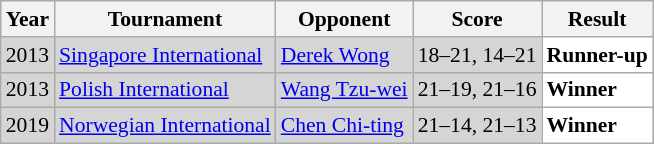<table class="sortable wikitable" style="font-size: 90%;">
<tr>
<th>Year</th>
<th>Tournament</th>
<th>Opponent</th>
<th>Score</th>
<th>Result</th>
</tr>
<tr style="background:#D5D5D5">
<td align="center">2013</td>
<td align="left"><a href='#'>Singapore International</a></td>
<td align="left"> <a href='#'>Derek Wong</a></td>
<td align="left">18–21, 14–21</td>
<td style="text-align:left; background:white"> <strong>Runner-up</strong></td>
</tr>
<tr style="background:#D5D5D5">
<td align="center">2013</td>
<td align="left"><a href='#'>Polish International</a></td>
<td align="left"> <a href='#'>Wang Tzu-wei</a></td>
<td align="left">21–19, 21–16</td>
<td style="text-align:left; background:white"> <strong>Winner</strong></td>
</tr>
<tr style="background:#D5D5D5">
<td align="center">2019</td>
<td align="left"><a href='#'>Norwegian International</a></td>
<td align="left"> <a href='#'>Chen Chi-ting</a></td>
<td align="left">21–14, 21–13</td>
<td style="text-align:left; background:white"> <strong>Winner</strong></td>
</tr>
</table>
